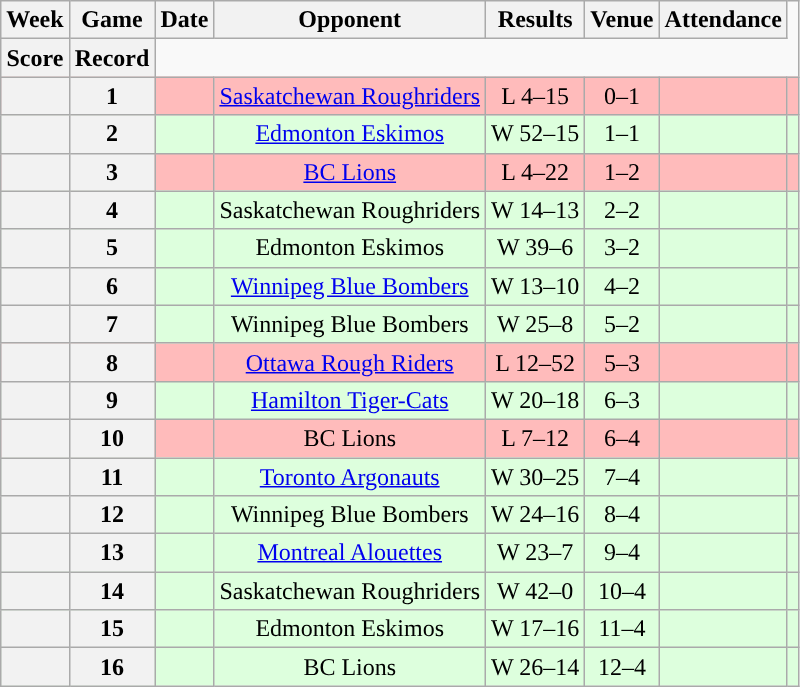<table class="wikitable" style="text-align:center">
<tr>
<th>Week</th>
<th>Game</th>
<th>Date</th>
<th>Opponent</th>
<th>Results</th>
<th>Venue</th>
<th>Attendance</th>
</tr>
<tr>
<th>Score</th>
<th>Record</th>
</tr>
<tr style="background:#ffbbbb">
<th></th>
<th>1</th>
<td></td>
<td><a href='#'>Saskatchewan Roughriders</a></td>
<td>L 4–15</td>
<td>0–1</td>
<td></td>
<td></td>
</tr>
<tr style="background:#ddffdd">
<th></th>
<th>2</th>
<td></td>
<td><a href='#'>Edmonton Eskimos</a></td>
<td>W 52–15</td>
<td>1–1</td>
<td></td>
<td></td>
</tr>
<tr style="background:#ffbbbb">
<th></th>
<th>3</th>
<td></td>
<td><a href='#'>BC Lions</a></td>
<td>L 4–22</td>
<td>1–2</td>
<td></td>
<td></td>
</tr>
<tr style="background:#ddffdd">
<th></th>
<th>4</th>
<td></td>
<td>Saskatchewan Roughriders</td>
<td>W 14–13</td>
<td>2–2</td>
<td></td>
<td></td>
</tr>
<tr style="background:#ddffdd">
<th></th>
<th>5</th>
<td></td>
<td>Edmonton Eskimos</td>
<td>W 39–6</td>
<td>3–2</td>
<td></td>
<td></td>
</tr>
<tr style="background:#ddffdd">
<th></th>
<th>6</th>
<td></td>
<td><a href='#'>Winnipeg Blue Bombers</a></td>
<td>W 13–10</td>
<td>4–2</td>
<td></td>
<td></td>
</tr>
<tr style="background:#ddffdd">
<th></th>
<th>7</th>
<td></td>
<td>Winnipeg Blue Bombers</td>
<td>W 25–8</td>
<td>5–2</td>
<td></td>
<td></td>
</tr>
<tr style="background:#ffbbbb">
<th></th>
<th>8</th>
<td></td>
<td><a href='#'>Ottawa Rough Riders</a></td>
<td>L 12–52</td>
<td>5–3</td>
<td></td>
<td></td>
</tr>
<tr style="background:#ddffdd">
<th></th>
<th>9</th>
<td></td>
<td><a href='#'>Hamilton Tiger-Cats</a></td>
<td>W 20–18</td>
<td>6–3</td>
<td></td>
<td></td>
</tr>
<tr style="background:#ffbbbb">
<th></th>
<th>10</th>
<td></td>
<td>BC Lions</td>
<td>L 7–12</td>
<td>6–4</td>
<td></td>
<td></td>
</tr>
<tr style="background:#ddffdd">
<th></th>
<th>11</th>
<td></td>
<td><a href='#'>Toronto Argonauts</a></td>
<td>W 30–25</td>
<td>7–4</td>
<td></td>
<td></td>
</tr>
<tr style="background:#ddffdd">
<th></th>
<th>12</th>
<td></td>
<td>Winnipeg Blue Bombers</td>
<td>W 24–16</td>
<td>8–4</td>
<td></td>
<td></td>
</tr>
<tr style="background:#ddffdd">
<th></th>
<th>13</th>
<td></td>
<td><a href='#'>Montreal Alouettes</a></td>
<td>W 23–7</td>
<td>9–4</td>
<td></td>
<td></td>
</tr>
<tr style="background:#ddffdd">
<th></th>
<th>14</th>
<td></td>
<td>Saskatchewan Roughriders</td>
<td>W 42–0</td>
<td>10–4</td>
<td></td>
<td></td>
</tr>
<tr style="background:#ddffdd">
<th></th>
<th>15</th>
<td></td>
<td>Edmonton Eskimos</td>
<td>W 17–16</td>
<td>11–4</td>
<td></td>
<td></td>
</tr>
<tr style="background:#ddffdd">
<th></th>
<th>16</th>
<td></td>
<td>BC Lions</td>
<td>W 26–14</td>
<td>12–4</td>
<td></td>
<td></td>
</tr>
</table>
